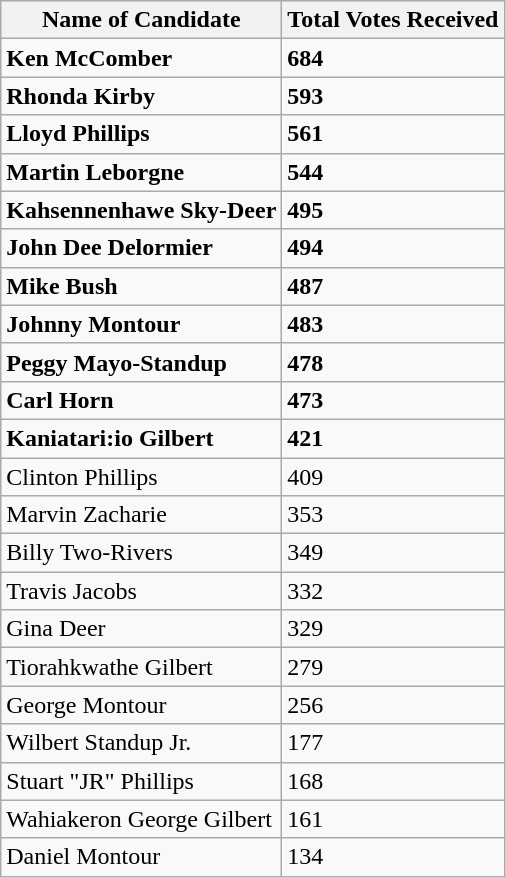<table class="wikitable">
<tr>
<th>Name of Candidate</th>
<th>Total Votes Received</th>
</tr>
<tr>
<td><strong>Ken McComber</strong></td>
<td><strong>684</strong></td>
</tr>
<tr>
<td><strong>Rhonda Kirby</strong></td>
<td><strong>593</strong></td>
</tr>
<tr>
<td><strong>Lloyd Phillips</strong></td>
<td><strong>561</strong></td>
</tr>
<tr>
<td><strong>Martin Leborgne</strong></td>
<td><strong>544</strong></td>
</tr>
<tr>
<td><strong>Kahsennenhawe Sky-Deer</strong></td>
<td><strong>495</strong></td>
</tr>
<tr>
<td><strong>John Dee Delormier</strong></td>
<td><strong>494</strong></td>
</tr>
<tr>
<td><strong>Mike Bush</strong></td>
<td><strong>487</strong></td>
</tr>
<tr>
<td><strong>Johnny Montour</strong></td>
<td><strong>483</strong></td>
</tr>
<tr>
<td><strong>Peggy Mayo-Standup</strong></td>
<td><strong>478</strong></td>
</tr>
<tr>
<td><strong>Carl Horn</strong></td>
<td><strong>473</strong></td>
</tr>
<tr>
<td><strong>Kaniatari:io Gilbert</strong></td>
<td><strong>421</strong></td>
</tr>
<tr>
<td>Clinton Phillips</td>
<td>409</td>
</tr>
<tr>
<td>Marvin Zacharie</td>
<td>353</td>
</tr>
<tr>
<td>Billy Two-Rivers</td>
<td>349</td>
</tr>
<tr>
<td>Travis Jacobs</td>
<td>332</td>
</tr>
<tr>
<td>Gina Deer</td>
<td>329</td>
</tr>
<tr>
<td>Tiorahkwathe Gilbert</td>
<td>279</td>
</tr>
<tr>
<td>George Montour</td>
<td>256</td>
</tr>
<tr>
<td>Wilbert Standup Jr.</td>
<td>177</td>
</tr>
<tr>
<td>Stuart "JR" Phillips</td>
<td>168</td>
</tr>
<tr>
<td>Wahiakeron George Gilbert</td>
<td>161</td>
</tr>
<tr>
<td>Daniel Montour</td>
<td>134</td>
</tr>
</table>
